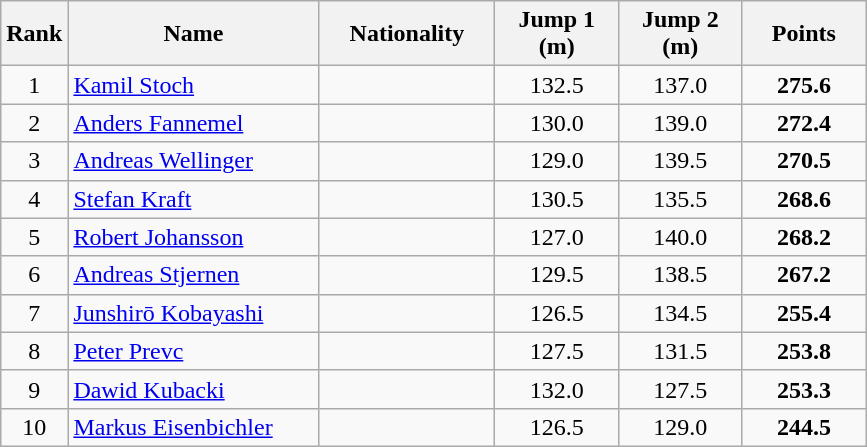<table class="wikitable sortable" style="text-align: center;">
<tr>
<th align=center>Rank</th>
<th width=160>Name</th>
<th width=110>Nationality</th>
<th width=75>Jump 1 (m)</th>
<th width=75>Jump 2 (m)</th>
<th width=75>Points</th>
</tr>
<tr>
<td>1</td>
<td align=left><a href='#'>Kamil Stoch</a></td>
<td align=left></td>
<td>132.5</td>
<td>137.0</td>
<td><strong>275.6</strong></td>
</tr>
<tr>
<td>2</td>
<td align=left><a href='#'>Anders Fannemel</a></td>
<td align=left></td>
<td>130.0</td>
<td>139.0</td>
<td><strong>272.4</strong></td>
</tr>
<tr>
<td>3</td>
<td align=left><a href='#'>Andreas Wellinger</a></td>
<td align=left></td>
<td>129.0</td>
<td>139.5</td>
<td><strong>270.5</strong></td>
</tr>
<tr>
<td>4</td>
<td align=left><a href='#'>Stefan Kraft</a></td>
<td align=left></td>
<td>130.5</td>
<td>135.5</td>
<td><strong>268.6</strong></td>
</tr>
<tr>
<td>5</td>
<td align=left><a href='#'>Robert Johansson</a></td>
<td align=left></td>
<td>127.0</td>
<td>140.0</td>
<td><strong>268.2</strong></td>
</tr>
<tr>
<td>6</td>
<td align=left><a href='#'>Andreas Stjernen</a></td>
<td align=left></td>
<td>129.5</td>
<td>138.5</td>
<td><strong>267.2</strong></td>
</tr>
<tr>
<td>7</td>
<td align=left><a href='#'>Junshirō Kobayashi</a></td>
<td align=left></td>
<td>126.5</td>
<td>134.5</td>
<td><strong>255.4</strong></td>
</tr>
<tr>
<td>8</td>
<td align=left><a href='#'>Peter Prevc</a></td>
<td align=left></td>
<td>127.5</td>
<td>131.5</td>
<td><strong>253.8</strong></td>
</tr>
<tr>
<td>9</td>
<td align=left><a href='#'>Dawid Kubacki</a></td>
<td align=left></td>
<td>132.0</td>
<td>127.5</td>
<td><strong>253.3</strong></td>
</tr>
<tr>
<td>10</td>
<td align=left><a href='#'>Markus Eisenbichler</a></td>
<td align=left></td>
<td>126.5</td>
<td>129.0</td>
<td><strong>244.5</strong></td>
</tr>
</table>
